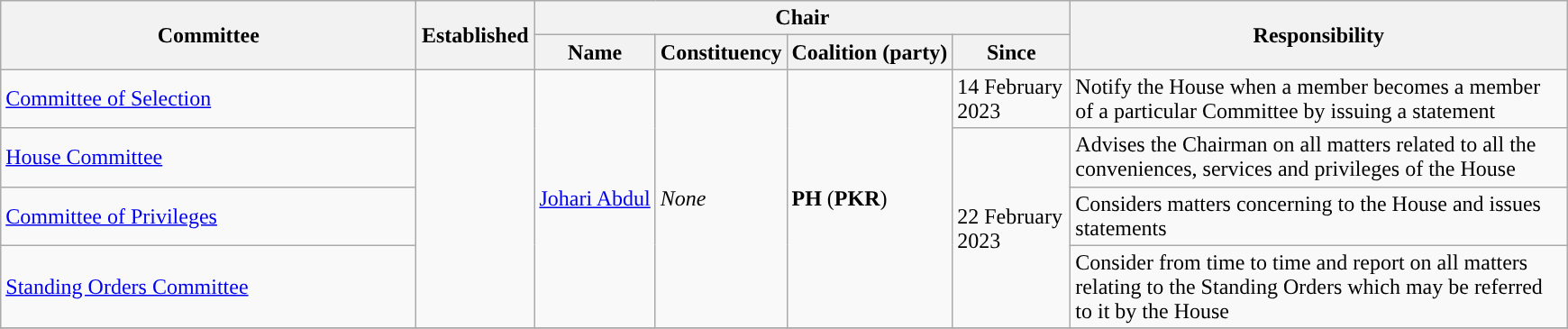<table class="wikitable">
<tr>
<th width=300 rowspan="2">Committee</th>
<th width=80 rowspan="2">Established</th>
<th colspan="4">Chair</th>
<th width=360 rowspan="2">Responsibility</th>
</tr>
<tr>
<th>Name</th>
<th>Constituency</th>
<th>Coalition (party)</th>
<th width="80">Since</th>
</tr>
<tr>
<td><a href='#'>Committee of Selection</a></td>
<td rowspan="4"></td>
<td rowspan="4"><a href='#'>Johari Abdul</a></td>
<td rowspan="4"><em>None</em></td>
<td rowspan="4"><strong>PH</strong> (<strong>PKR</strong>)</td>
<td>14 February 2023</td>
<td>Notify the House when a member becomes a member of a particular Committee by issuing a statement</td>
</tr>
<tr>
<td><a href='#'>House Committee</a></td>
<td rowspan="3">22 February 2023</td>
<td>Advises the Chairman on all matters related to all the conveniences, services and privileges of the House</td>
</tr>
<tr>
<td><a href='#'>Committee of Privileges</a></td>
<td>Considers matters concerning to the House and issues statements</td>
</tr>
<tr>
<td><a href='#'>Standing Orders Committee</a></td>
<td>Consider from time to time and report on all matters relating to the Standing Orders which may be referred to it by the House</td>
</tr>
<tr>
</tr>
</table>
